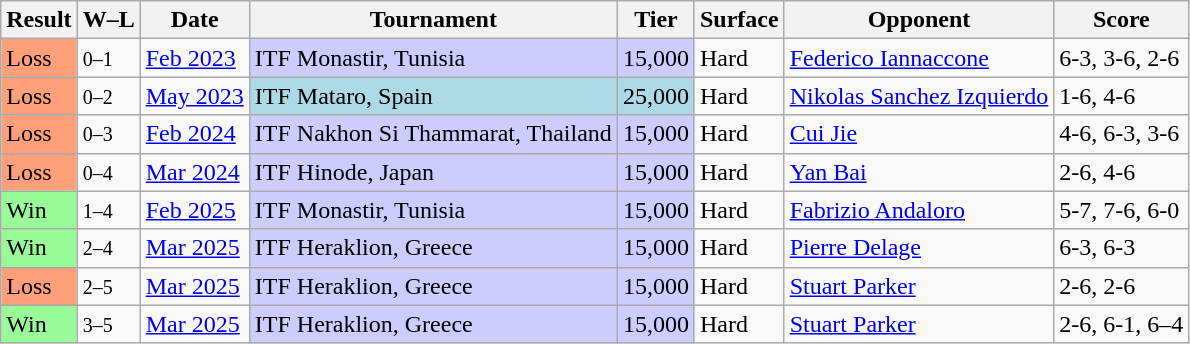<table class="sortable wikitable">
<tr>
<th>Result</th>
<th class="unsortable">W–L</th>
<th>Date</th>
<th>Tournament</th>
<th>Tier</th>
<th>Surface</th>
<th>Opponent</th>
<th class="unsortable">Score</th>
</tr>
<tr>
<td style="background:#ffa07a">Loss</td>
<td><small>0–1</small></td>
<td><a href='#'>Feb 2023</a></td>
<td style="background:#ccf;">ITF Monastir, Tunisia</td>
<td style="background:#ccf;">15,000</td>
<td>Hard</td>
<td> <a href='#'>Federico Iannaccone</a></td>
<td>6-3, 3-6, 2-6</td>
</tr>
<tr>
<td style="background:#ffa07a">Loss</td>
<td><small>0–2</small></td>
<td><a href='#'>May 2023</a></td>
<td style="background:lightblue">ITF Mataro, Spain</td>
<td style="background:lightblue">25,000</td>
<td>Hard</td>
<td> <a href='#'>Nikolas Sanchez Izquierdo</a></td>
<td>1-6, 4-6</td>
</tr>
<tr>
<td style="background:#ffa07a">Loss</td>
<td><small>0–3</small></td>
<td><a href='#'>Feb 2024</a></td>
<td style="background:#ccf;">ITF Nakhon Si Thammarat, Thailand</td>
<td style="background:#ccf;">15,000</td>
<td>Hard</td>
<td> <a href='#'>Cui Jie</a></td>
<td>4-6, 6-3, 3-6</td>
</tr>
<tr>
<td style="background:#ffa07a">Loss</td>
<td><small>0–4</small></td>
<td><a href='#'>Mar 2024</a></td>
<td style="background:#ccf;">ITF Hinode, Japan</td>
<td style="background:#ccf;">15,000</td>
<td>Hard</td>
<td> <a href='#'>Yan Bai</a></td>
<td>2-6, 4-6</td>
</tr>
<tr>
<td bgcolor=98FB98>Win</td>
<td><small>1–4</small></td>
<td><a href='#'>Feb 2025</a></td>
<td style="background:#ccf;">ITF Monastir, Tunisia</td>
<td style="background:#ccf;">15,000</td>
<td>Hard</td>
<td> <a href='#'>Fabrizio Andaloro</a></td>
<td>5-7, 7-6, 6-0</td>
</tr>
<tr>
<td bgcolor=98FB98>Win</td>
<td><small>2–4</small></td>
<td><a href='#'>Mar 2025</a></td>
<td style="background:#ccf;">ITF Heraklion, Greece</td>
<td style="background:#ccf;">15,000</td>
<td>Hard</td>
<td> <a href='#'>Pierre Delage</a></td>
<td>6-3, 6-3</td>
</tr>
<tr>
<td bgcolor=FFA07A>Loss</td>
<td><small>2–5</small></td>
<td><a href='#'>Mar 2025</a></td>
<td style="background:#ccf;">ITF Heraklion, Greece</td>
<td style="background:#ccf;">15,000</td>
<td>Hard</td>
<td> <a href='#'>Stuart Parker</a></td>
<td>2-6, 2-6</td>
</tr>
<tr>
<td bgcolor=98FB98>Win</td>
<td><small>3–5</small></td>
<td><a href='#'>Mar 2025</a></td>
<td style="background:#ccf;">ITF Heraklion, Greece</td>
<td style="background:#ccf;">15,000</td>
<td>Hard</td>
<td> <a href='#'>Stuart Parker</a></td>
<td>2-6, 6-1, 6–4</td>
</tr>
</table>
